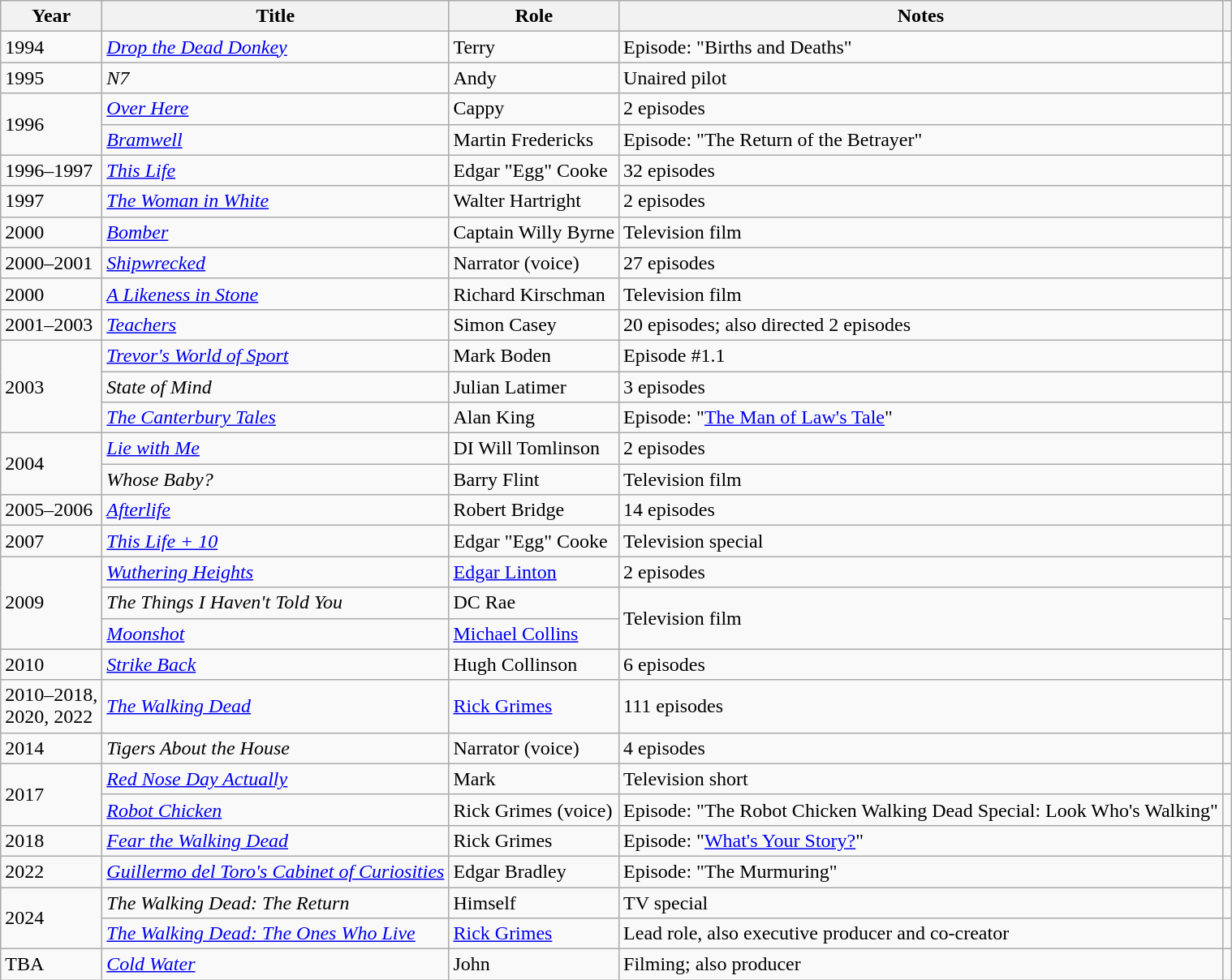<table class="wikitable sortable">
<tr>
<th>Year</th>
<th>Title</th>
<th>Role</th>
<th class="unsortable">Notes</th>
<th></th>
</tr>
<tr>
<td>1994</td>
<td><em><a href='#'>Drop the Dead Donkey</a></em></td>
<td>Terry</td>
<td>Episode: "Births and Deaths"</td>
<td></td>
</tr>
<tr>
<td>1995</td>
<td><em>N7</em></td>
<td>Andy</td>
<td>Unaired pilot</td>
<td></td>
</tr>
<tr>
<td rowspan="2">1996</td>
<td><em><a href='#'>Over Here</a></em></td>
<td>Cappy</td>
<td>2 episodes</td>
<td></td>
</tr>
<tr>
<td><em><a href='#'>Bramwell</a></em></td>
<td>Martin Fredericks</td>
<td>Episode: "The Return of the Betrayer"</td>
<td></td>
</tr>
<tr>
<td>1996–1997</td>
<td><em><a href='#'>This Life</a></em></td>
<td>Edgar "Egg" Cooke</td>
<td>32 episodes</td>
<td></td>
</tr>
<tr>
<td>1997</td>
<td><em><a href='#'>The Woman in White</a></em></td>
<td>Walter Hartright</td>
<td>2 episodes</td>
<td></td>
</tr>
<tr>
<td>2000</td>
<td><em><a href='#'>Bomber</a></em></td>
<td>Captain Willy Byrne</td>
<td>Television film</td>
<td></td>
</tr>
<tr>
<td>2000–2001</td>
<td><em><a href='#'>Shipwrecked</a></em></td>
<td>Narrator (voice)</td>
<td>27 episodes</td>
<td></td>
</tr>
<tr>
<td>2000</td>
<td><em><a href='#'>A Likeness in Stone</a></em></td>
<td>Richard Kirschman</td>
<td>Television film</td>
<td></td>
</tr>
<tr>
<td>2001–2003</td>
<td><em><a href='#'>Teachers</a></em></td>
<td>Simon Casey</td>
<td>20 episodes; also directed 2 episodes</td>
<td></td>
</tr>
<tr>
<td rowspan="3">2003</td>
<td><em><a href='#'>Trevor's World of Sport</a></em></td>
<td>Mark Boden</td>
<td>Episode #1.1</td>
<td></td>
</tr>
<tr>
<td><em>State of Mind</em></td>
<td>Julian Latimer</td>
<td>3 episodes</td>
<td></td>
</tr>
<tr>
<td><em><a href='#'>The Canterbury Tales</a></em></td>
<td>Alan King</td>
<td>Episode: "<a href='#'>The Man of Law's Tale</a>"</td>
<td></td>
</tr>
<tr>
<td rowspan="2">2004</td>
<td><em><a href='#'>Lie with Me</a></em></td>
<td>DI Will Tomlinson</td>
<td>2 episodes</td>
<td></td>
</tr>
<tr>
<td><em>Whose Baby?</em></td>
<td>Barry Flint</td>
<td>Television film</td>
<td></td>
</tr>
<tr>
<td>2005–2006</td>
<td><em><a href='#'>Afterlife</a></em></td>
<td>Robert Bridge</td>
<td>14 episodes</td>
<td></td>
</tr>
<tr>
<td>2007</td>
<td><em><a href='#'>This Life + 10</a></em></td>
<td>Edgar "Egg" Cooke</td>
<td>Television special</td>
<td></td>
</tr>
<tr>
<td rowspan="3">2009</td>
<td><em><a href='#'>Wuthering Heights</a></em></td>
<td><a href='#'>Edgar Linton</a></td>
<td>2 episodes</td>
<td></td>
</tr>
<tr>
<td><em>The Things I Haven't Told You</em></td>
<td>DC Rae</td>
<td rowspan="2">Television film</td>
<td></td>
</tr>
<tr>
<td><em><a href='#'>Moonshot</a></em></td>
<td><a href='#'>Michael Collins</a></td>
<td></td>
</tr>
<tr>
<td>2010</td>
<td><em><a href='#'>Strike Back</a></em></td>
<td>Hugh Collinson</td>
<td>6 episodes</td>
<td></td>
</tr>
<tr>
<td>2010–2018,<br>2020, 2022</td>
<td><em><a href='#'>The Walking Dead</a></em></td>
<td><a href='#'>Rick Grimes</a></td>
<td>111 episodes</td>
<td></td>
</tr>
<tr>
<td>2014</td>
<td><em>Tigers About the House</em></td>
<td>Narrator (voice)</td>
<td>4 episodes</td>
<td></td>
</tr>
<tr>
<td rowspan="2">2017</td>
<td><em><a href='#'>Red Nose Day Actually</a></em></td>
<td>Mark</td>
<td>Television short</td>
<td></td>
</tr>
<tr>
<td><em><a href='#'>Robot Chicken</a></em></td>
<td>Rick Grimes (voice)</td>
<td>Episode: "The Robot Chicken Walking Dead Special: Look Who's Walking"</td>
<td></td>
</tr>
<tr>
<td>2018</td>
<td><em><a href='#'>Fear the Walking Dead</a></em></td>
<td>Rick Grimes</td>
<td>Episode: "<a href='#'>What's Your Story?</a>"</td>
<td></td>
</tr>
<tr>
<td>2022</td>
<td><em><a href='#'>Guillermo del Toro's Cabinet of Curiosities</a></em></td>
<td>Edgar Bradley</td>
<td>Episode: "The Murmuring"</td>
<td></td>
</tr>
<tr>
<td rowspan="2">2024</td>
<td><em>The Walking Dead: The Return</em></td>
<td>Himself</td>
<td>TV special</td>
<td></td>
</tr>
<tr>
<td><em><a href='#'>The Walking Dead: The Ones Who Live</a></em></td>
<td><a href='#'>Rick Grimes</a></td>
<td>Lead role, also executive producer and co-creator</td>
<td></td>
</tr>
<tr>
<td>TBA</td>
<td><em><a href='#'>Cold Water</a></td>
<td>John</td>
<td>Filming; also producer</td>
<td></td>
</tr>
</table>
